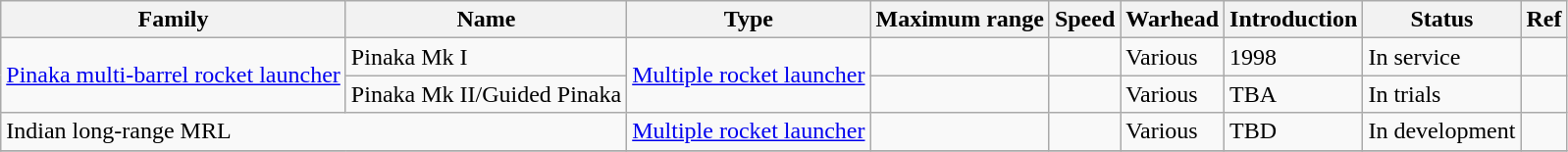<table class="wikitable sortable" style="text-align:centre">
<tr>
<th>Family</th>
<th>Name</th>
<th>Type</th>
<th>Maximum range</th>
<th>Speed</th>
<th>Warhead</th>
<th>Introduction</th>
<th>Status</th>
<th>Ref</th>
</tr>
<tr>
<td rowspan="2"><a href='#'>Pinaka multi-barrel rocket launcher</a></td>
<td>Pinaka Mk I</td>
<td rowspan="2"><a href='#'>Multiple rocket launcher</a></td>
<td></td>
<td></td>
<td>Various</td>
<td>1998</td>
<td>In service</td>
<td></td>
</tr>
<tr>
<td>Pinaka Mk II/Guided Pinaka</td>
<td></td>
<td></td>
<td>Various</td>
<td>TBA</td>
<td>In trials</td>
<td></td>
</tr>
<tr>
<td colspan="2">Indian long-range MRL</td>
<td><a href='#'>Multiple rocket launcher</a></td>
<td></td>
<td></td>
<td>Various</td>
<td>TBD</td>
<td>In development</td>
<td></td>
</tr>
<tr>
</tr>
</table>
